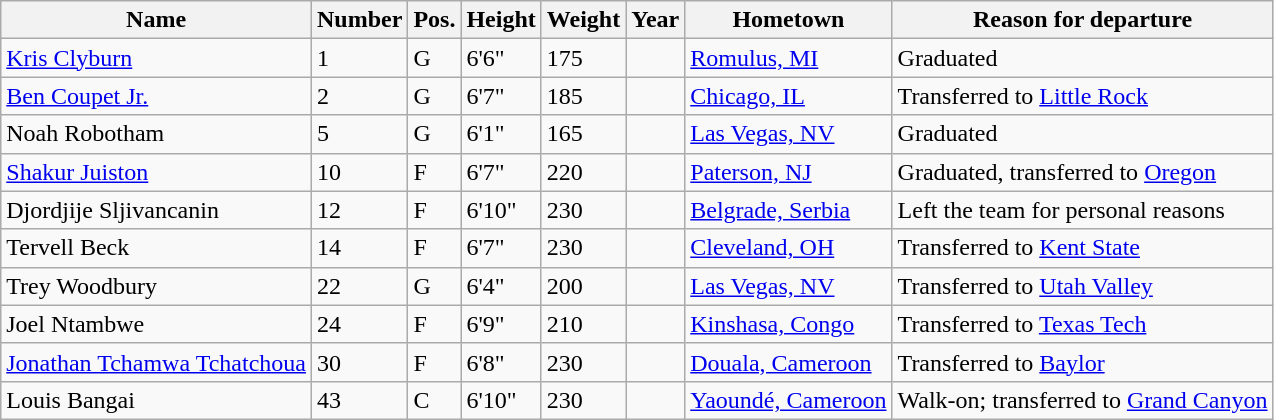<table class="wikitable sortable" border="1">
<tr>
<th>Name</th>
<th>Number</th>
<th>Pos.</th>
<th>Height</th>
<th>Weight</th>
<th>Year</th>
<th>Hometown</th>
<th class="unsortable">Reason for departure</th>
</tr>
<tr>
<td><a href='#'>Kris Clyburn</a></td>
<td>1</td>
<td>G</td>
<td>6'6"</td>
<td>175</td>
<td></td>
<td><a href='#'>Romulus, MI</a></td>
<td>Graduated</td>
</tr>
<tr>
<td><a href='#'>Ben Coupet Jr.</a></td>
<td>2</td>
<td>G</td>
<td>6'7"</td>
<td>185</td>
<td></td>
<td><a href='#'>Chicago, IL</a></td>
<td>Transferred to <a href='#'>Little Rock</a></td>
</tr>
<tr>
<td>Noah Robotham</td>
<td>5</td>
<td>G</td>
<td>6'1"</td>
<td>165</td>
<td></td>
<td><a href='#'>Las Vegas, NV</a></td>
<td>Graduated</td>
</tr>
<tr>
<td><a href='#'>Shakur Juiston</a></td>
<td>10</td>
<td>F</td>
<td>6'7"</td>
<td>220</td>
<td></td>
<td><a href='#'>Paterson, NJ</a></td>
<td>Graduated, transferred to <a href='#'>Oregon</a></td>
</tr>
<tr>
<td>Djordjije Sljivancanin</td>
<td>12</td>
<td>F</td>
<td>6'10"</td>
<td>230</td>
<td></td>
<td><a href='#'>Belgrade, Serbia</a></td>
<td>Left the team for personal reasons</td>
</tr>
<tr>
<td>Tervell Beck</td>
<td>14</td>
<td>F</td>
<td>6'7"</td>
<td>230</td>
<td></td>
<td><a href='#'>Cleveland, OH</a></td>
<td>Transferred to <a href='#'>Kent State</a></td>
</tr>
<tr>
<td>Trey Woodbury</td>
<td>22</td>
<td>G</td>
<td>6'4"</td>
<td>200</td>
<td></td>
<td><a href='#'>Las Vegas, NV</a></td>
<td>Transferred to <a href='#'>Utah Valley</a></td>
</tr>
<tr>
<td>Joel Ntambwe</td>
<td>24</td>
<td>F</td>
<td>6'9"</td>
<td>210</td>
<td></td>
<td><a href='#'>Kinshasa, Congo</a></td>
<td>Transferred to <a href='#'>Texas Tech</a></td>
</tr>
<tr>
<td><a href='#'>Jonathan Tchamwa Tchatchoua</a></td>
<td>30</td>
<td>F</td>
<td>6'8"</td>
<td>230</td>
<td></td>
<td><a href='#'>Douala, Cameroon</a></td>
<td>Transferred to <a href='#'>Baylor</a></td>
</tr>
<tr>
<td>Louis Bangai</td>
<td>43</td>
<td>C</td>
<td>6'10"</td>
<td>230</td>
<td></td>
<td><a href='#'>Yaoundé, Cameroon</a></td>
<td>Walk-on; transferred to <a href='#'>Grand Canyon</a></td>
</tr>
</table>
